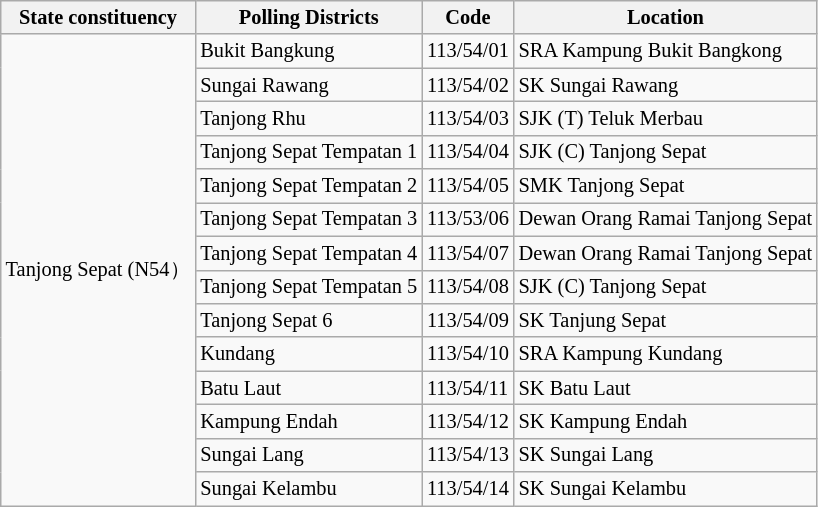<table class="wikitable sortable mw-collapsible" style="white-space:nowrap;font-size:85%">
<tr>
<th>State constituency</th>
<th>Polling Districts</th>
<th>Code</th>
<th>Location</th>
</tr>
<tr>
<td rowspan="14">Tanjong Sepat (N54）</td>
<td>Bukit Bangkung</td>
<td>113/54/01</td>
<td>SRA Kampung Bukit Bangkong</td>
</tr>
<tr>
<td>Sungai Rawang</td>
<td>113/54/02</td>
<td>SK Sungai Rawang</td>
</tr>
<tr>
<td>Tanjong Rhu</td>
<td>113/54/03</td>
<td>SJK (T) Teluk Merbau</td>
</tr>
<tr>
<td>Tanjong Sepat Tempatan 1</td>
<td>113/54/04</td>
<td>SJK (C) Tanjong Sepat</td>
</tr>
<tr>
<td>Tanjong Sepat Tempatan 2</td>
<td>113/54/05</td>
<td>SMK Tanjong Sepat</td>
</tr>
<tr>
<td>Tanjong Sepat Tempatan 3</td>
<td>113/53/06</td>
<td>Dewan Orang Ramai Tanjong Sepat</td>
</tr>
<tr>
<td>Tanjong Sepat Tempatan 4</td>
<td>113/54/07</td>
<td>Dewan Orang Ramai Tanjong Sepat</td>
</tr>
<tr>
<td>Tanjong Sepat Tempatan 5</td>
<td>113/54/08</td>
<td>SJK (C) Tanjong Sepat</td>
</tr>
<tr>
<td>Tanjong Sepat 6</td>
<td>113/54/09</td>
<td>SK Tanjung Sepat</td>
</tr>
<tr>
<td>Kundang</td>
<td>113/54/10</td>
<td>SRA Kampung Kundang</td>
</tr>
<tr>
<td>Batu Laut</td>
<td>113/54/11</td>
<td>SK Batu Laut</td>
</tr>
<tr>
<td>Kampung Endah</td>
<td>113/54/12</td>
<td>SK Kampung Endah</td>
</tr>
<tr>
<td>Sungai Lang</td>
<td>113/54/13</td>
<td>SK Sungai Lang</td>
</tr>
<tr>
<td>Sungai Kelambu</td>
<td>113/54/14</td>
<td>SK Sungai Kelambu</td>
</tr>
</table>
